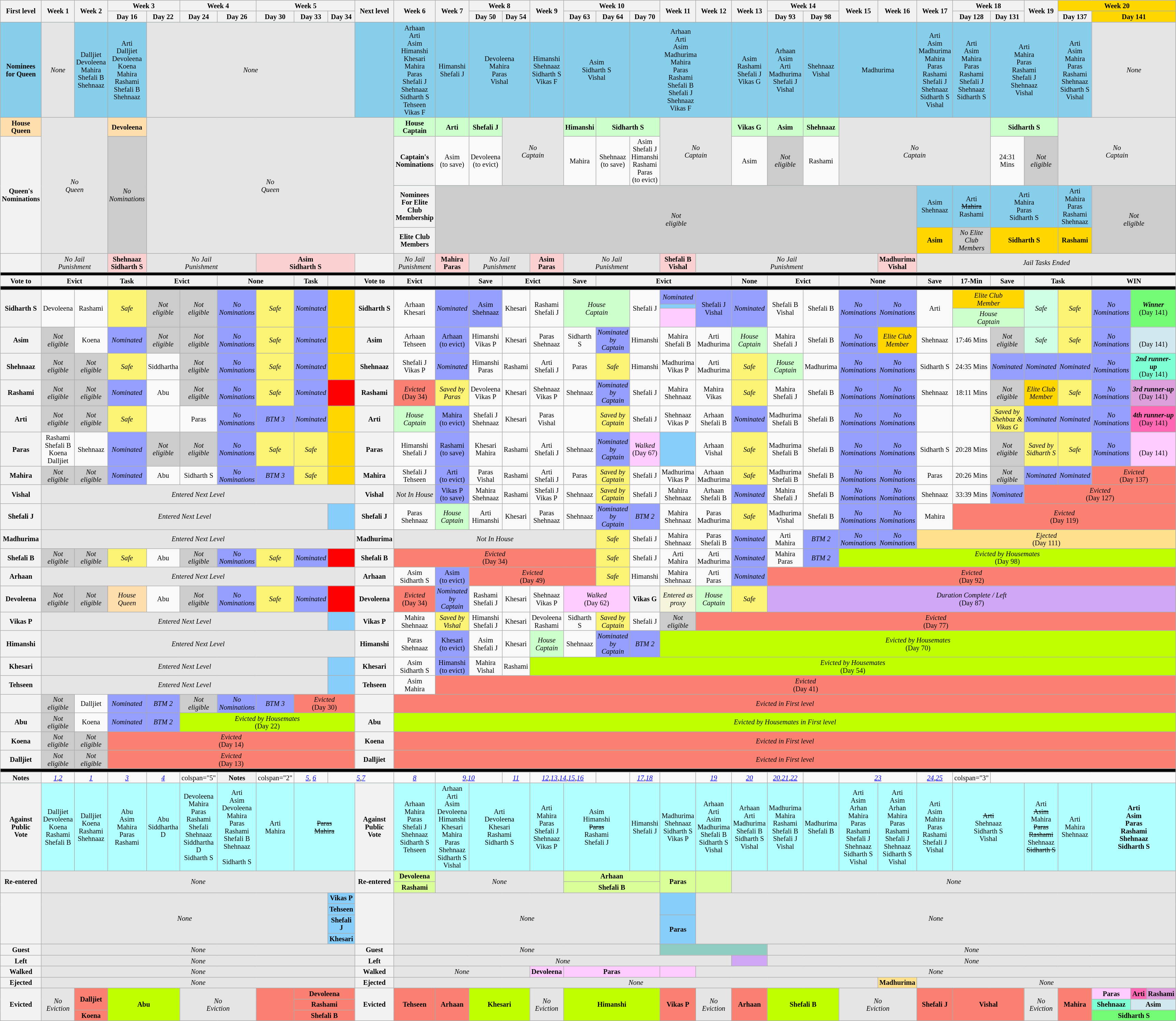<table class="wikitable" style="text-align:center; line-height:15px; font-size:85%">
<tr>
<th rowspan="2" style="width: 5%;">First level</th>
<th rowspan="2" style="width: 5%;">Week 1</th>
<th rowspan="2" style="width: 5%;">Week 2</th>
<th colspan="2" style="width: 5%;">Week 3</th>
<th colspan="2" style="width: 5%;">Week 4</th>
<th colspan="3" style="width: 5%;">Week 5</th>
<th rowspan="2" style="width: 5%;">Next level</th>
<th rowspan="2" style="width: 5%;">Week 6</th>
<th rowspan="2" style="width: 5%;">Week 7</th>
<th colspan="2" style="width: 5%;">Week 8</th>
<th rowspan="2" style="width: 5%;">Week 9</th>
<th colspan="3" style="width: 5%;">Week 10</th>
<th rowspan="2" style="width: 5%;">Week 11</th>
<th rowspan="2" style="width: 5%;">Week 12</th>
<th rowspan="2" style="width: 5%;">Week 13</th>
<th colspan="2" style="width: 5%;">Week 14</th>
<th rowspan="2" style="width: 5%;">Week 15</th>
<th rowspan="2" style="width: 5%;">Week 16</th>
<th rowspan="2" style="width: 5%;">Week 17</th>
<th colspan="2" style="width: 5%;">Week 18</th>
<th rowspan="2" style="width: 5%;">Week 19</th>
<th colspan="5" style="background:gold;">Week 20</th>
</tr>
<tr>
<th style="width: 5%;">Day 16</th>
<th style="width: 5%;">Day 22</th>
<th style="width: 5%;">Day 24</th>
<th style="width: 5%;">Day 26</th>
<th style="width: 5%;">Day 30</th>
<th style="width: 5%;">Day 33</th>
<th style="width: 5%;">Day 34</th>
<th style="width: 5%;">Day 50</th>
<th style="width: 5%;">Day 54</th>
<th style="width: 5%;">Day 63</th>
<th style="width: 5%;">Day 64</th>
<th style="width: 5%;">Day 70</th>
<th style="width: 5%;">Day 93</th>
<th style="width: 5%;">Day 98</th>
<th style="width: 5%;">Day 128</th>
<th style="width: 5%;">Day 131</th>
<th style="width: 5%;">Day 137</th>
<th colspan="5" style="background:gold;">Day 141</th>
</tr>
<tr style="background:#87CEEB;" |>
<th style="background:#87CEEB;">Nominees for Queen</th>
<td style="background:#E5E5E5;"><em>None</em></td>
<td>Dalljiet<br>Devoleena<br>Mahira<br>Shefali B<br>Shehnaaz</td>
<td>Arti<br>Dalljiet<br>Devoleena<br>Koena<br>Mahira<br>Rashami<br>Shefali B<br>Shehnaaz</td>
<td colspan="6" style="background:#E5E5E5;"><em>None</em></td>
<th style="background:#87CEEB;"></th>
<td>Arhaan<br>Arti<br>Asim<br>Himanshi<br>Khesari<br>Mahira<br>Paras<br>Shefali J<br>Shehnaaz<br>Sidharth S<br>Tehseen<br>Vikas F</td>
<td>Himanshi<br>Shefali J</td>
<td colspan="2">Devoleena<br>Mahira<br>Paras<br>Vishal</td>
<td>Himanshi<br>Shehnaaz<br>Sidharth S<br>Vikas F</td>
<td colspan="2">Asim<br>Sidharth S<br>Vishal</td>
<td colspan="3">Arhaan<br>Arti<br>Asim<br>Madhurima<br>Mahira<br>Paras<br>Rashami<br>Shefali B<br>Shefali J<br>Shehnaaz<br>Vikas F</td>
<td>Asim<br>Rashami<br>Shefali J<br>Vikas G</td>
<td>Arhaan<br>Asim<br>Arti<br>Madhurima<br>Shefali J<br>Vishal</td>
<td>Shehnaaz<br>Vishal</td>
<td colspan="2">Madhurima</td>
<td>Arti<br>Asim<br>Madhurima<br>Mahira<br>Paras<br>Rashami<br>Shefali J<br>Shehnaaz<br>Sidharth S<br>Vishal</td>
<td>Arti<br>Asim<br>Mahira<br>Paras<br>Rashami<br>Shefali J<br>Shehnaaz<br>Sidharth S</td>
<td colspan="2">Arti<br>Mahira<br>Paras<br>Rashami<br>Shefali J<br>Shehnaaz<br>Vishal</td>
<td>Arti<br>Asim<br>Mahira<br>Paras<br>Rashami<br>Shehnaaz<br>Sidharth S<br>Vishal</td>
<td colspan="4" style="background:#E5E5E5;"><em>None</em></td>
</tr>
<tr style="background:#cfc;" |>
<th style="background:#FFDEAD;">House<br>Queen</th>
<td rowspan="4" colspan="2" style="background:#E5E5E5;"><em>No<br>Queen</em></td>
<td style="background:#FFDEAD;"><strong>Devoleena</strong></td>
<td rowspan="4" colspan="7" style="background:#E5E5E5;"><em>No<br>Queen</em></td>
<th style="background:#cfc;">House<br>Captain</th>
<td><strong>Arti</strong></td>
<td><strong>Shefali J</strong></td>
<td rowspan="2" colspan="2" style="background:#E5E5E5;"><em>No<br>Captain</em></td>
<td><strong>Himanshi</strong></td>
<td colspan="2"><strong>Sidharth S</strong></td>
<td colspan="2" rowspan="2" style="background:#E5E5E5;"><em>No<br>Captain</em></td>
<td><strong>Vikas G</strong></td>
<td><strong>Asim</strong></td>
<td><strong>Shehnaaz</strong></td>
<td rowspan="2" colspan="4" style="background:#E5E5E5;"><em>No<br>Captain</em></td>
<td colspan="2"><strong>Sidharth S</strong></td>
<td rowspan="2" colspan="6" style="background:#E5E5E5;"><em>No<br>Captain</em></td>
</tr>
<tr>
<th rowspan="3">Queen's<br>Nominations</th>
<td rowspan="3" style="background:#ccc;"><em>No<br>Nominations</em></td>
<th>Captain's<br>Nominations</th>
<td>Asim<br>(to save)</td>
<td>Devoleena<br>(to evict)</td>
<td>Mahira</td>
<td>Shehnaaz<br>(to save)</td>
<td>Asim<br>Shefali J<br>Himanshi<br>Rashami<br>Paras<br>(to evict)</td>
<td>Asim</td>
<td style="background:#ccc;"><em>Not<br>eligible</em></td>
<td>Rashami</td>
<td>24:31 Mins</td>
<td style="background:#ccc;"><em>Not<br>eligible</em></td>
</tr>
<tr style="background:#87CEEB;">
<th>Nominees For Elite Club Membership</th>
<td colspan="14" rowspan="2" style="background:#ccc;"><em>Not<br>eligible</em></td>
<td>Asim<br>Shehnaaz</td>
<td>Arti<br><s>Mahira</s><br>Rashami</td>
<td colspan="2">Arti<br>Mahira<br>Paras<br>Sidharth S</td>
<td>Arti<br>Mahira<br>Paras<br>Rashami<br>Shehnaaz</td>
<td colspan="4" rowspan="2" style="background:#ccc;"><em>Not<br>eligible</em></td>
</tr>
<tr>
<th>Elite Club Members</th>
<td bgcolor=gold><strong>Asim</strong></td>
<td style="background:#ccc;"><em>No Elite Club Members</em></td>
<td colspan="2" bgcolor="gold"><strong>Sidharth S</strong></td>
<td bgcolor=gold><strong>Rashami</strong></td>
</tr>
<tr style="background:#FAD1D0;" |>
<th></th>
<td colspan="2" style="background:#E5E5E5;"><em>No Jail<br>Punishment</em></td>
<td><strong>Shehnaaz<br>Sidharth S</strong></td>
<td colspan="3" style="background:#E5E5E5;"><em>No Jail<br>Punishment</em></td>
<td colspan="3"><strong>Asim<br>Sidharth S</strong></td>
<th></th>
<td style="background:#E5E5E5;"><em>No Jail<br>Punishment</em></td>
<td><strong>Mahira<br>Paras</strong></td>
<td colspan="2" style="background:#E5E5E5;"><em>No Jail<br>Punishment</em></td>
<td><strong>Asim<br>Paras</strong></td>
<td colspan="3" style="background:#E5E5E5;"><em>No Jail<br>Punishment</em></td>
<td><strong>Shefali B<br>Vishal</strong></td>
<td colspan="5" style="background:#E5E5E5;"><em>No Jail<br>Punishment</em></td>
<td><strong>Madhurima<br>Vishal</strong></td>
<td colspan="9" style="background:#E5E5E5;"><em>Jail Tasks Ended</em></td>
</tr>
<tr>
<th colspan="35" style="background:#000;"></th>
</tr>
<tr>
<th>Vote to</th>
<th colspan="2">Evict</th>
<th>Task</th>
<th colspan="2">Evict</th>
<th colspan="2">None</th>
<th>Task</th>
<th></th>
<th>Vote to</th>
<th>Evict</th>
<th></th>
<th>Save</th>
<th colspan="2">Evict</th>
<th>Save</th>
<th colspan="4">Evict</th>
<th>None</th>
<th colspan="2">Evict</th>
<th colspan="2">None</th>
<th>Save</th>
<th>17-Min</th>
<th>Save</th>
<th colspan="2">Task</th>
<th colspan="4">WIN</th>
</tr>
<tr>
<th colspan="35" style="background:#000;"></th>
</tr>
<tr>
<th rowspan="3">Sidharth S</th>
<td rowspan="3">Devoleena</td>
<td rowspan="3">Rashami</td>
<td rowspan="3" style="background:#FBF373;"><em>Safe</em></td>
<td rowspan="3" style="background:#ccc;"><em>Not<br>eligible</em></td>
<td rowspan="3" style="background:#ccc;"><em>Not<br>eligible</em></td>
<td rowspan="3" style="background:#959FFD;"><em>No<br>Nominations</em></td>
<td rowspan="3" style="background:#FBF373;"><em>Safe</em></td>
<td rowspan="3" style="background:#959FFD;"><em>Nominated</em></td>
<td rowspan="3" style="background:gold;"><em></em></td>
<th rowspan="3">Sidharth S</th>
<td rowspan="3">Arhaan<br>Khesari</td>
<td rowspan="3" style="background:#959FFD;"><em>Nominated</em></td>
<td rowspan="3" style="background:#959FFD;">Asim<br>Shehnaaz</td>
<td rowspan="3">Khesari</td>
<td rowspan="3">Rashami<br>Shefali J</td>
<td colspan="2" rowspan="3" style="background:#cfc;"><em>House<br>Captain</em></td>
<td rowspan="3">Shefali J</td>
<td style="background:#959FFD;"><em>Nominated</em></td>
<td rowspan="3" style="background:#959FFD;">Shefali J<br>Vishal</td>
<td rowspan="3" style="background:#959FFD;"><em>Nominated</em></td>
<td rowspan="3">Shefali B<br>Vishal</td>
<td rowspan="3">Shefali B</td>
<td rowspan="3" style="background:#959FFD;"><em>No<br>Nominations</em></td>
<td rowspan="3" style="background:#959FFD;"><em>No<br>Nominations</em></td>
<td rowspan="3">Arti</td>
<td colspan="2" rowspan="2" bgcolor=gold><em>Elite Club <br>Member</em></td>
<td rowspan="3" style="background:#CFFFE5;"><em>Safe</em></td>
<td rowspan="3" style="background:#FBF373;"><em>Safe</em></td>
<td colspan="2" rowspan="3" style="background:#959FFD;"><em>No<br>Nominations</em></td>
<td rowspan="3" colspan="2" style="background:#73FB76;"><strong><em>Winner</em></strong><br>(Day 141)</td>
</tr>
<tr>
<td style="background:#87CEFA;"></td>
</tr>
<tr>
<td style="background:#fcf;"></td>
<td colspan="2" bgcolor="#cfc"><em>House<br>Captain</em></td>
</tr>
<tr>
<th>Asim</th>
<td style="background:#ccc;"><em>Not<br>eligible</em></td>
<td>Koena</td>
<td style="background:#959FFD;"><em>Nominated</em></td>
<td style="background:#ccc;"><em>Not<br>eligible</em></td>
<td style="background:#ccc;"><em>Not<br>eligible</em></td>
<td style="background:#959FFD;"><em>No<br>Nominations</em></td>
<td style="background:#FBF373;"><em>Safe</em></td>
<td style="background:#959FFD;"><em>Nominated</em></td>
<td style="background:gold;"><em></em></td>
<th>Asim</th>
<td>Arhaan<br>Tehseen</td>
<td style="background:#959FFD;">Arhaan<br>(to evict)</td>
<td>Himanshi<br>Vikas P</td>
<td>Khesari</td>
<td>Paras<br>Shehnaaz</td>
<td>Sidharth S</td>
<td style="background:#959FFD;"><em>Nominated by Captain</em></td>
<td>Himanshi</td>
<td>Mahira<br>Shefali B</td>
<td>Arti<br>Madhurima</td>
<td style="background:#cfc;"><em>House<br>Captain</em></td>
<td>Mahira<br>Shefali J</td>
<td>Shefali B</td>
<td style="background:#959FFD;"><em>No<br>Nominations</em></td>
<td style="background:gold;"><em>Elite Club Member</em></td>
<td>Shehnaaz</td>
<td>17:46 Mins</td>
<td style="background:#ccc;"><em>Not<br>eligible</em></td>
<td style="background:#CFFFE5;"><em>Safe</em></td>
<td style="background:#FBF373;"><em>Safe</em></td>
<td colspan="2" style="background:#959FFD;"><em>No<br>Nominations</em></td>
<td colspan="2" style="background:#D1E8EF;"><em></em><br>(Day 141)</td>
</tr>
<tr>
<th>Shehnaaz</th>
<td style="background:#ccc;"><em>Not<br>eligible</em></td>
<td style="background:#ccc;"><em>Not<br>eligible</em></td>
<td style="background:#FBF373;"><em>Safe</em></td>
<td>Siddhartha</td>
<td style="background:#ccc;"><em>Not<br>eligible</em></td>
<td style="background:#959FFD;"><em>No<br>Nominations</em></td>
<td style="background:#FBF373;"><em>Safe</em></td>
<td style="background:#959FFD;"><em>Nominated</em></td>
<td style="background:gold;"><em></em></td>
<th>Shehnaaz</th>
<td>Shefali J<br>Vikas P</td>
<td style="background:#959FFD;"><em>Nominated</em></td>
<td>Himanshi<br>Paras</td>
<td>Rashami</td>
<td>Arti<br>Shefali J</td>
<td>Paras</td>
<td style="background:#FBF373;"><em>Safe</em></td>
<td>Himanshi</td>
<td>Madhurima<br>Vikas P</td>
<td>Arti<br>Madhurima</td>
<td style="background:#FBF373;"><em>Safe</em></td>
<td style="background:#cfc;"><em>House Captain</em></td>
<td>Madhurima</td>
<td style="background:#959FFD;"><em>No<br>Nominations</em></td>
<td style="background:#959FFD;"><em>No<br>Nominations</em></td>
<td>Sidharth S</td>
<td>24:35 Mins</td>
<td style="background:#959FFD;"><em>Nominated</em></td>
<td style="background:#959FFD;"><em>Nominated</em></td>
<td style="background:#959FFD;"><em>Nominated</em></td>
<td colspan="2" style="background:#959FFD;"><em>No<br>Nominations</em></td>
<td colspan="2" style="background:#7FFFD4;"><strong><em>2nd runner-up</em></strong><br>(Day 141)</td>
</tr>
<tr>
<th>Rashami</th>
<td style="background:#ccc;"><em>Not<br>eligible</em></td>
<td style="background:#ccc;"><em>Not<br>eligible</em></td>
<td style="background:#959FFD;"><em>Nominated</em></td>
<td>Abu</td>
<td style="background:#ccc;"><em>Not<br>eligible</em></td>
<td style="background:#959FFD;"><em>No<br>Nominations</em></td>
<td style="background:#FBF373;"><em>Safe</em></td>
<td style="background:#959FFD;"><em>Nominated</em></td>
<td style="background:red;"><em></em></td>
<th>Rashami</th>
<td style="background:#FA8072"><em>Evicted</em><br>(Day 34)</td>
<td style="background:#FBF373;"><em>Saved by Paras</em></td>
<td>Devoleena<br>Vikas P</td>
<td>Khesari</td>
<td>Shehnaaz<br>Vikas P</td>
<td>Shehnaaz</td>
<td style="background:#959FFD;"><em>Nominated by Captain</em></td>
<td>Shefali J</td>
<td>Mahira<br>Shehnaaz</td>
<td>Mahira<br>Vikas</td>
<td style="background:#FBF373;"><em>Safe</em></td>
<td>Mahira<br>Shefali J</td>
<td>Shefali B</td>
<td style="background:#959FFD;"><em>No<br>Nominations</em></td>
<td style="background:#959FFD;"><em>No<br>Nominations</em></td>
<td>Shehnaaz</td>
<td>18:11 Mins</td>
<td style="background:#ccc;"><em>Not<br>eligible</em></td>
<td style="background:gold;"><em>Elite Club Member</em></td>
<td style="background:#FBF373;"><em>Safe</em></td>
<td colspan="2" style="background:#959FFD;"><em>No<br>Nominations</em></td>
<td colspan="2" style="background:#DDA0DD;"><strong><em>3rd runner-up</em></strong><br>(Day 141)</td>
</tr>
<tr>
<th>Arti</th>
<td style="background:#ccc;"><em>Not<br>eligible</em></td>
<td style="background:#ccc;"><em>Not<br>eligible</em></td>
<td style="background:#FBF373;"><em>Safe</em></td>
<td></td>
<td>Paras<br></td>
<td style="background:#959FFD;"><em>No<br>Nominations</em></td>
<td style="background:#959FFD;"><em>BTM 3</em></td>
<td style="background:#959FFD;"><em>Nominated</em></td>
<td style="background:gold;"><em></em></td>
<th>Arti</th>
<td style="background:#cfc;"><em>House<br>Captain</em></td>
<td style="background:#959FFD;">Mahira<br>(to evict)</td>
<td>Shefali J<br>Shehnaaz</td>
<td>Khesari</td>
<td>Paras<br>Vishal</td>
<td></td>
<td style="background:#FBF373;"><em>Saved by Captain</em></td>
<td>Shefali J</td>
<td>Shehnaaz<br>Vikas P</td>
<td>Arhaan<br>Shefali B</td>
<td style="background:#959FFD;"><em>Nominated</em></td>
<td>Madhurima<br>Shefali B</td>
<td>Shefali B</td>
<td style="background:#959FFD;"><em>No<br>Nominations</em></td>
<td style="background:#959FFD;"><em>No<br>Nominations</em></td>
<td></td>
<td></td>
<td style="background:#FBF373;"><em>Saved by Shehbaz & Vikas G</em></td>
<td style="background:#959FFD;"><em>Nominated</em></td>
<td style="background:#959FFD;"><em>Nominated</em></td>
<td colspan="2" style="background:#959FFD;"><em>No<br>Nominations</em></td>
<td colspan="2" style="background:#FF69B4;"><strong><em>4th runner-up</em></strong><br>(Day 141)</td>
</tr>
<tr>
<th>Paras</th>
<td>Rashami<br>Shefali B<br>Koena<br>Dalljiet</td>
<td>Shehnaaz</td>
<td style="background:#959FFD;"><em>Nominated</em></td>
<td style="background:#ccc;"><em>Not<br>eligible</em></td>
<td style="background:#ccc;"><em>Not<br>eligible</em></td>
<td style="background:#959FFD;"><em>No<br>Nominations</em></td>
<td style="background:#FBF373;"><em>Safe</em></td>
<td style="background:#FBF373;"><em>Safe</em></td>
<td style="background:gold;"><em></em></td>
<th>Paras</th>
<td>Himanshi<br>Shefali J</td>
<td style="background:#959FFD;">Rashami<br>(to save)</td>
<td>Khesari<br>Mahira</td>
<td>Rashami</td>
<td>Arti<br>Shefali J</td>
<td>Shehnaaz</td>
<td style="background:#959FFD;"><em>Nominated by Captain</em></td>
<td style="background:#fcf;"><em>Walked</em><br>(Day 67)</td>
<td style="background:#87CEFA;"></td>
<td>Arhaan<br>Vishal</td>
<td style="background:#FBF373;"><em>Safe</em></td>
<td>Madhurima<br>Shefali B</td>
<td>Shefali B</td>
<td style="background:#959FFD;"><em>No<br>Nominations</em></td>
<td style="background:#959FFD;"><em>No<br>Nominations</em></td>
<td>Sidharth S</td>
<td>20:28 Mins</td>
<td style="background:#ccc;"><em>Not<br>eligible</em></td>
<td style="background:#FBF373;"><em>Saved by<br>Sidharth S</em></td>
<td style="background:#FBF373;"><em>Safe</em></td>
<td colspan="2" style="background:#959FFD;"><em>No<br>Nominations</em></td>
<td colspan="2" style="background:#fcf;"><strong><em></em></strong><br>(Day 141)</td>
</tr>
<tr>
<th>Mahira</th>
<td style="background:#ccc;"><em>Not<br>eligible</em></td>
<td style="background:#ccc;"><em>Not<br>eligible</em></td>
<td style="background:#959FFD;"><em>Nominated</em></td>
<td>Abu</td>
<td>Sidharth S</td>
<td style="background:#959FFD;"><em>No<br>Nominations</em></td>
<td style="background:#959FFD;"><em>BTM 3</em></td>
<td style="background:#FBF373;"><em>Safe</em></td>
<td style="background:gold;"><em></em></td>
<th>Mahira</th>
<td>Shefali J<br>Tehseen</td>
<td style="background:#959FFD;">Arti<br>(to evict)</td>
<td>Paras<br>Vishal</td>
<td>Rashami</td>
<td>Arti<br>Shefali J</td>
<td>Paras</td>
<td style="background:#FBF373;"><em>Saved by Captain</em></td>
<td>Shefali J</td>
<td>Madhurima<br>Vikas P</td>
<td>Arhaan<br>Madhurima</td>
<td style="background:#FBF373;"><em>Safe</em></td>
<td>Madhurima<br>Shefali B</td>
<td>Shefali B</td>
<td style="background:#959FFD;"><em>No<br>Nominations</em></td>
<td style="background:#959FFD;"><em>No<br>Nominations</em></td>
<td>Paras</td>
<td>20:26 Mins</td>
<td style="background:#ccc;"><em>Not<br>eligible</em></td>
<td style="background:#959FFD;"><em>Nominated</em></td>
<td style="background:#959FFD;"><em>Nominated</em></td>
<td colspan="4" style="background:#FA8072"><em>Evicted</em><br>(Day 137)</td>
</tr>
<tr>
<th>Vishal</th>
<td colspan="9" style="background:#E5E5E5;"><em>Entered Next Level</em></td>
<th>Vishal</th>
<td style="background:#E5E5E5;"><em>Not In House</em></td>
<td style="background:#959FFD;">Vikas P<br>(to save)</td>
<td>Mahira<br>Shehnaaz</td>
<td>Rashami</td>
<td>Shefali J<br>Vikas P</td>
<td>Shehnaaz</td>
<td style="background:#FBF373;"><em>Saved by Captain</em></td>
<td>Shefali J</td>
<td>Mahira<br>Shehnaaz</td>
<td>Arhaan<br>Shefali B</td>
<td style="background:#959FFD;"><em>Nominated</em></td>
<td>Mahira<br>Shefali J</td>
<td>Shefali B</td>
<td style="background:#959FFD;"><em>No<br>Nominations</em></td>
<td style="background:#959FFD;"><em>No<br>Nominations</em></td>
<td>Shehnaaz</td>
<td>33:39 Mins</td>
<td style="background:#959FFD;"><em>Nominated</em></td>
<td colspan="6" style="background:#FA8072"><em>Evicted</em><br>(Day 127)</td>
</tr>
<tr>
<th>Shefali J</th>
<td colspan="8" style="background:#E5E5E5;"><em>Entered Next Level</em></td>
<td style="background:#87CEFA;"></td>
<th>Shefali J</th>
<td>Paras<br>Shehnaaz</td>
<td style="background:#cfc;"><em>House<br>Captain</em></td>
<td>Arti<br>Himanshi</td>
<td>Khesari</td>
<td>Paras<br>Shehnaaz</td>
<td>Shehnaaz</td>
<td style="background:#959FFD;"><em>Nominated by Captain</em></td>
<td style="background:#959FFD;"><em>BTM 2</em></td>
<td>Mahira<br>Shehnaaz</td>
<td>Paras<br>Madhurima</td>
<td style="background:#FBF373;"><em>Safe</em></td>
<td>Madhurima<br>Vishal</td>
<td>Shefali B</td>
<td style="background:#959FFD;"><em>No<br>Nominations</em></td>
<td style="background:#959FFD;"><em>No<br>Nominations</em></td>
<td>Mahira</td>
<td colspan="8" style="background:#FA8072"><em>Evicted</em><br>(Day 119)</td>
</tr>
<tr>
<th>Madhurima</th>
<td colspan="9" style="background:#E5E5E5;"><em>Entered Next Level</em></td>
<th>Madhurima</th>
<td colspan="6" style="background:#E5E5E5;"><em>Not In House</em></td>
<td style="background:#FBF373;"><em>Safe</em></td>
<td>Shefali J</td>
<td>Mahira<br>Shehnaaz</td>
<td>Paras<br>Shefali B</td>
<td style="background:#959FFD;"><em>Nominated</em></td>
<td>Arti<br>Mahira</td>
<td style="background:#959FFD;"><em>BTM 2</em></td>
<td style="background:#959FFD;"><em>No<br>Nominations</em></td>
<td style="background:#959FFD;"><em>No<br>Nominations</em></td>
<td colspan="9" style="background:#FFE08B"><em>Ejected</em><br>(Day 111)</td>
</tr>
<tr>
<th>Shefali B</th>
<td style="background:#ccc;"><em>Not<br>eligible</em></td>
<td style="background:#ccc;"><em>Not<br>eligible</em></td>
<td style="background:#FBF373;"><em>Safe</em></td>
<td>Abu</td>
<td style="background:#ccc;"><em>Not<br>eligible</em></td>
<td style="background:#959FFD;"><em>No<br>Nominations</em></td>
<td style="background:#FBF373;"><em>Safe</em></td>
<td style="background:#959FFD;"><em>Nominated</em></td>
<td style="background:red;"><em></em></td>
<th>Shefali B</th>
<td colspan="6" style="background:#FA8072"><em>Evicted</em><br>(Day 34)</td>
<td style="background:#FBF373;"><em>Safe</em></td>
<td>Shefali J</td>
<td>Arti<br>Mahira</td>
<td>Arti<br>Madhurima</td>
<td style="background:#959FFD;"><em>Nominated</em></td>
<td>Mahira<br>Paras</td>
<td style="background:#959FFD;"><em>BTM 2</em></td>
<td colspan="11" style="background:#BFFF00"><em>Evicted by Housemates</em><br>(Day 98)</td>
</tr>
<tr>
<th>Arhaan</th>
<td colspan="9" style="background:#E5E5E5;"><em>Entered Next Level</em></td>
<th>Arhaan</th>
<td>Asim<br>Sidharth S</td>
<td style="background:#959FFD;">Asim<br>(to evict)</td>
<td colspan="4" style="background:#FA8072"><em>Evicted</em><br>(Day 49)</td>
<td style="background:#FBF373;"><em>Safe</em></td>
<td>Himanshi</td>
<td>Mahira<br>Shehnaaz</td>
<td>Arti<br>Paras</td>
<td style="background:#959FFD;"><em>Nominated</em></td>
<td colspan="13" style="background:#FA8072"><em>Evicted</em><br>(Day 92)</td>
</tr>
<tr>
<th>Devoleena</th>
<td style="background:#ccc;"><em>Not<br>eligible</em></td>
<td style="background:#ccc;"><em>Not<br>eligible</em></td>
<td style="background:#FFDEAD;"><em>House<br>Queen</em></td>
<td>Abu</td>
<td style="background:#ccc;"><em>Not<br>eligible</em></td>
<td style="background:#959FFD;"><em>No<br>Nominations</em></td>
<td style="background:#FBF373;"><em>Safe</em></td>
<td style="background:#959FFD;"><em>Nominated</em></td>
<td style="background:red;"><em></em></td>
<th>Devoleena</th>
<td style="background:salmon"><em>Evicted</em><br>(Day 34)</td>
<td style="background:#959FFD;"><em>Nominated by Captain</em></td>
<td>Rashami<br>Shefali J</td>
<td>Khesari</td>
<td>Shehnaaz<br>Vikas P</td>
<td colspan="2" style="background:#fcf;"><em>Walked</em><br>(Day 62)</td>
<th>Vikas G</th>
<td bgcolor="beige"><em>Entered as proxy</em></td>
<td style="background:#cfc;"><em>House<br>Captain</em></td>
<td style="background:#FBF373;"><em>Safe</em></td>
<td colspan="13" style="background:#D0A7F4;"><em>Duration Complete / Left</em><br>(Day 87)</td>
</tr>
<tr>
<th>Vikas P</th>
<td colspan="8" style="background:#E5E5E5;"><em>Entered Next Level</em></td>
<td style="background:#87CEFA;"></td>
<th>Vikas P</th>
<td>Mahira<br>Shehnaaz</td>
<td style="background:#FBF373;"><em>Saved by Vishal</em></td>
<td>Himanshi<br>Shefali J</td>
<td>Khesari</td>
<td>Devoleena<br>Rashami</td>
<td>Sidharth S</td>
<td style="background:#FBF373;"><em>Saved by Captain</em></td>
<td>Shefali J</td>
<td style="background:#ccc;"><em>Not<br>eligible</em></td>
<td colspan="15" style="background:#FA8072"><em>Evicted</em><br>(Day 77)</td>
</tr>
<tr>
<th>Himanshi</th>
<td colspan="9" style="background:#E5E5E5;"><em>Entered Next Level</em></td>
<th>Himanshi</th>
<td>Paras<br>Shehnaaz</td>
<td style="background:#959FFD;">Khesari<br>(to evict)</td>
<td>Asim<br>Shefali J</td>
<td>Khesari</td>
<td style="background:#cfc;"><em>House<br>Captain</em></td>
<td>Shehnaaz</td>
<td style="background:#959FFD;"><em>Nominated by Captain</em></td>
<td style="background:#959FFD;"><em>BTM 2</em></td>
<td colspan="16" style="background:#BFFF00;"><em>Evicted by Housemates</em><br>(Day 70)</td>
</tr>
<tr>
<th>Khesari</th>
<td colspan="8" style="background:#E5E5E5;"><em>Entered Next Level</em></td>
<td style="background:#87CEFA;"></td>
<th>Khesari</th>
<td>Asim<br>Sidharth S</td>
<td style="background:#959FFD;">Himanshi<br>(to evict)</td>
<td>Mahira<br>Vishal</td>
<td>Rashami</td>
<td colspan="20" style="background:#BFFF00;"><em>Evicted by Housemates</em><br>(Day 54)</td>
</tr>
<tr>
<th>Tehseen</th>
<td colspan="8" style="background:#E5E5E5;"><em>Entered Next Level</em></td>
<td style="background:#87CEFA;"></td>
<th>Tehseen</th>
<td>Asim<br>Mahira</td>
<td colspan="23" style="background:#FA8072"><em>Evicted</em><br>(Day 41)</td>
</tr>
<tr>
<th></th>
<td style="background:#ccc;"><em>Not<br>eligible</em></td>
<td>Dalljiet</td>
<td style="background:#959FFD;"><em>Nominated</em></td>
<td style="background:#959FFD;"><em>BTM 2</em></td>
<td style="background:#ccc;"><em>Not<br>eligible</em></td>
<td style="background:#959FFD;"><em>No<br>Nominations</em></td>
<td style="background:#959FFD;"><em>BTM 3</em></td>
<td colspan="2" style="background:#FA8072"><em>Evicted</em><br>(Day 30)</td>
<th></th>
<td colspan="24" style="background:#FA8072;"><em>Evicted in First level</em></td>
</tr>
<tr>
<th>Abu</th>
<td style="background:#ccc;"><em>Not<br>eligible</em></td>
<td>Koena</td>
<td style="background:#959FFD;"><em>Nominated</em></td>
<td style="background:#959FFD;"><em>BTM 2</em></td>
<td colspan="5" style="background:#BFFF00;"><em>Evicted by Housemates</em><br>(Day 22)</td>
<th>Abu</th>
<td colspan="24" style="background:#BFFF00;"><em>Evicted by Housemates in First level</em></td>
</tr>
<tr>
<th>Koena</th>
<td style="background:#ccc;"><em>Not<br>eligible</em></td>
<td style="background:#ccc;"><em>Not<br>eligible</em></td>
<td colspan="7" style="background:#FA8072"><em>Evicted</em><br>(Day 14)</td>
<th>Koena</th>
<td colspan="24" style="background:#FA8072;"><em>Evicted in First level</em></td>
</tr>
<tr>
<th>Dalljiet</th>
<td style="background:#ccc;"><em>Not<br>eligible</em></td>
<td style="background:#ccc;"><em>Not<br>eligible</em></td>
<td colspan="7" style="background:#FA8072"><em>Evicted</em><br>(Day 13)</td>
<th>Dalljiet</th>
<td colspan="24" style="background:#FA8072;"><em>Evicted in First level</em></td>
</tr>
<tr>
<td colspan="35" style="background:#000"></td>
</tr>
<tr>
<th>Notes</th>
<td><em><a href='#'>1</a></em>,<em><a href='#'>2</a></em></td>
<td><em><a href='#'>1</a></em></td>
<td><em><a href='#'>3</a></em></td>
<td><em><a href='#'>4</a></em></td>
<td>colspan="5" </td>
<th>Notes</th>
<td>colspan="2" </td>
<td><em><a href='#'>5</a></em>, <em><a href='#'>6</a></em></td>
<td colspan="2"><em><a href='#'>5</a></em>,<em><a href='#'>7</a></em></td>
<td><em><a href='#'>8</a></em></td>
<td colspan="2"><em><a href='#'>9</a></em>,<em><a href='#'>10</a></em></td>
<td><em><a href='#'>11</a></em></td>
<td colspan="2"><em><a href='#'>12</a></em>,<em><a href='#'>13</a></em>,<em><a href='#'>14</a></em>,<em><a href='#'>15</a></em>,<em><a href='#'>16</a></em></td>
<td></td>
<td><em><a href='#'>17</a></em>,<em><a href='#'>18</a></em></td>
<td></td>
<td><em><a href='#'>19</a></em></td>
<td><em><a href='#'>20</a></em></td>
<td><em><a href='#'>20</a></em>,<em><a href='#'>21</a></em>,<em><a href='#'>22</a></em></td>
<td></td>
<td colspan="2"><em><a href='#'>23</a></em></td>
<td><em><a href='#'>24</a></em>,<em><a href='#'>25</a></em></td>
<td>colspan="3" </td>
</tr>
<tr style="background:#B2FFFF;" |>
<th>Against<br>Public<br>Vote</th>
<td>Dalljiet<br>Devoleena<br>Koena<br>Rashami<br>Shefali B</td>
<td>Dalljiet<br>Koena<br>Rashami<br>Shehnaaz</td>
<td>Abu<br>Asim<br>Mahira<br>Paras<br>Rashami<br></td>
<td>Abu<br>Siddhartha D</td>
<td>Devoleena<br>Mahira<br>Paras<br>Rashami<br>Shefali<br>Shehnaaz<br>Siddhartha D<br>Sidharth S</td>
<td>Arti<br>Asim<br>Devoleena<br>Mahira<br>Paras<br>Rashami<br>Shefali B<br>Shehnaaz<br><br>Sidharth S</td>
<td>Arti<br>Mahira<br></td>
<td colspan="2"><s>Paras</s><br><s>Mahira</s></td>
<th>Against<br>Public<br>Vote</th>
<td>Arhaan<br>Mahira<br>Paras<br>Shefali J<br>Shehnaaz<br>Sidharth S<br>Tehseen</td>
<td>Arhaan<br>Arti<br>Asim<br>Devoleena<br>Himanshi<br>Khesari<br>Mahira<br>Paras<br>Shehnaaz<br>Sidharth S<br>Vishal</td>
<td colspan="2">Arti<br>Devoleena<br>Khesari<br>Rashami<br>Sidharth S</td>
<td>Arti<br>Mahira<br>Paras<br>Shefali J<br>Shehnaaz<br>Vikas P</td>
<td colspan="2">Asim<br>Himanshi<br><s>Paras</s><br>Rashami<br>Shefali J</td>
<td>Himanshi<br>Shefali J</td>
<td>Madhurima<br>Shehnaaz<br>Sidharth S<br>Vikas P</td>
<td>Arhaan<br>Arti<br>Asim<br>Madhurima<br>Shefali B<br>Sidharth S<br>Vishal</td>
<td>Arhaan<br>Arti<br>Madhurima<br>Shefali B<br>Sidharth S<br>Vishal</td>
<td>Madhurima<br>Mahira<br>Rashami<br>Shefali B<br>Shefali J<br>Vishal</td>
<td>Madhurima<br>Shefali B</td>
<td>Arti<br>Asim<br>Arhan<br>Mahira<br>Paras<br>Rashami<br>Shefali J<br>Shehnaaz<br>Sidharth S<br>Vishal</td>
<td>Arti<br>Asim<br>Arhan<br>Mahira<br>Paras<br>Rashami<br>Shefali J<br>Shehnaaz<br>Sidharth S<br>Vishal</td>
<td>Arti<br>Asim<br>Mahira<br>Paras<br>Rashami<br>Shefali J<br>Vishal</td>
<td colspan="2"><s>Arti</s><br>Shehnaaz<br>Sidharth S<br>Vishal</td>
<td>Arti<br><s>Asim</s><br>Mahira<br><s>Paras<br>Rashami</s><br>Shehnaaz<br><s>Sidharth S</s></td>
<td>Arti<br>Mahira<br>Shehnaaz</td>
<td colspan="4"><strong>Arti<br>Asim<br>Paras<br>Rashami<br>Shehnaaz<br>Sidharth S</strong></td>
</tr>
<tr>
<th rowspan="2">Re-entered</th>
<td colspan="9" rowspan="2" style="background:#E5E5E5"><em>None</em></td>
<th rowspan="2">Re-entered</th>
<td style="background:#DAFF99;"><strong>Devoleena</strong></td>
<td colspan="4" rowspan="2" style="background:#E5E5E5"><em>None</em></td>
<td colspan="3" style="background:#DAFF99;"><strong>Arhaan</strong></td>
<td rowspan="2" style="background:#DAFF99;"><strong>Paras</strong></td>
<td rowspan="2" style="background:#DAFF99;"><strong></strong></td>
<td colspan="14" rowspan="2" style="background:#E5E5E5"><em>None</em></td>
</tr>
<tr>
<td style="background:#DAFF99;"><strong>Rashami</strong></td>
<td colspan="3" style="background:#DAFF99;"><strong>Shefali B</strong></td>
</tr>
<tr>
<th rowspan="4"></th>
<td colspan="8" rowspan="4" style="background:#E5E5E5"><em>None</em></td>
<td style="background:#87CEFA"><strong>Vikas P</strong></td>
<th rowspan="4"></th>
<td colspan="8" rowspan="4" style="background:#E5E5E5"><em>None</em></td>
<td rowspan="2" style="background:#87CEFA"><strong></strong></td>
<td colspan="15" rowspan="4" style="background:#E5E5E5"><em>None</em></td>
</tr>
<tr>
<td style="background:#87CEFA"><strong>Tehseen</strong></td>
</tr>
<tr>
<td style="background:#87CEFA"><strong>Shefali J</strong></td>
<td rowspan="2" style="background:#87CEFA"><strong>Paras</strong></td>
</tr>
<tr>
<td style="background:#87CEFA"><strong>Khesari</strong></td>
</tr>
<tr>
<th>Guest</th>
<td colspan="9" style="background:#E5E5E5"><em>None</em></td>
<th>Guest</th>
<td colspan="8" style="background:#E5E5E5"><em>None</em></td>
<td colspan="3" style="background:#8FCCC1;"></td>
<td colspan="13" style="background:#E5E5E5"><em>None</em></td>
</tr>
<tr>
<th>Left</th>
<td colspan="9" style="background:#E5E5E5"><em>None</em></td>
<th>Left</th>
<td colspan="10" style="background:#E5E5E5"><em>None</em></td>
<td style="background:#D0A7F4;"></td>
<td colspan="13" style="background:#E5E5E5"><em>None</em></td>
</tr>
<tr>
<th>Walked</th>
<td colspan="9" style="background:#E5E5E5"><em>None</em></td>
<th>Walked</th>
<td colspan="4" style="background:#E5E5E5"><em>None</em></td>
<td style="background:#fcf"><strong>Devoleena</strong></td>
<td colspan="3" style="background:#fcf"><strong>Paras</strong></td>
<td style="background:#fcf"><strong></strong></td>
<td colspan="15" style="background:#E5E5E5"><em>None</em></td>
</tr>
<tr>
<th>Ejected</th>
<td colspan="9" style="background:#E5E5E5"><em>None</em></td>
<th>Ejected</th>
<td colspan="14" style="background:#E5E5E5"><em>None</em></td>
<td style="background:#FFE08B "><strong>Madhurima</strong></td>
<td colspan="9" style="background:#E5E5E5"><em>None</em></td>
</tr>
<tr>
<th rowspan="4">Evicted</th>
<td rowspan="4" style="background:#E5E5E5;"><em>No<br>Eviction</em></td>
<td rowspan="2" style="background:#FA8072;"><strong>Dalljiet</strong></td>
<td colspan="2" rowspan="4" style="background:#BFFF00;"><strong>Abu</strong></td>
<td colspan="2" rowspan="4" style="background:#E5E5E5;"><em>No<br>Eviction</em></td>
<td rowspan="4" style="background:#FA8072;"><strong></strong></td>
<td colspan="2" style="background:#FA8072;"><strong>Devoleena</strong></td>
<th rowspan="4">Evicted</th>
<td rowspan="4" style="background:#FA8072;"><strong>Tehseen</strong></td>
<td rowspan="4" style="background:#FA8072;"><strong>Arhaan</strong></td>
<td colspan="2" rowspan="4" style="background:#BFFF00;"><strong>Khesari</strong></td>
<td rowspan="4" style="background:#E5E5E5;"><em>No<br>Eviction</em></td>
<td colspan="3" rowspan="4" style="background:#BFFF00;"><strong>Himanshi</strong></td>
<td rowspan="4" style="background:#FA8072;"><strong>Vikas P</strong></td>
<td rowspan="4" style="background:#E5E5E5;"><em>No<br>Eviction</em></td>
<td rowspan="4" style="background:#FA8072;"><strong>Arhaan</strong></td>
<td colspan="2" rowspan="4" style="background:#BFFF00;"><strong>Shefali B</strong></td>
<td colspan="2" rowspan="4" style="background:#E5E5E5;"><em>No<br>Eviction</em></td>
<td rowspan="4" style="background:#FA8072;"><strong>Shefali J</strong></td>
<td colspan="2" rowspan="4" style="background:#FA8072;"><strong>Vishal</strong></td>
<td rowspan="4" style="background:#E5E5E5;"><em>No<br>Eviction</em></td>
<td rowspan="4" style="background:#FA8072;"><strong>Mahira</strong></td>
<td colspan="2" style="background:#fcf;"><strong>Paras</strong></td>
<td style="background:#FF69B4;"><strong>Arti</strong></td>
<td style="background:#DDA0DD;"><strong>Rashami</strong></td>
</tr>
<tr>
<td colspan="2" style="background:#FA8072;"><strong>Rashami</strong></td>
<td colspan="2" style="background:#7FFFD4;"><strong>Shehnaaz</strong></td>
<td colspan="2" style="background:#D1E8EF;"><strong>Asim</strong></td>
</tr>
<tr>
<td rowspan="3" style="background:#FA8072;"><strong>Koena</strong></td>
<td colspan="2" style="background:#FA8072;"><strong>Shefali B</strong></td>
<td colspan="4" style="background:#73FB76;"><strong>Sidharth S</strong></td>
</tr>
</table>
